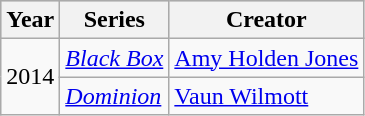<table class="wikitable">
<tr style="background:#ccc; text-align:center;">
<th>Year</th>
<th>Series</th>
<th>Creator</th>
</tr>
<tr>
<td rowspan="2">2014</td>
<td><em><a href='#'>Black Box</a></em></td>
<td><a href='#'>Amy Holden Jones</a></td>
</tr>
<tr>
<td><em><a href='#'>Dominion</a></em></td>
<td><a href='#'>Vaun Wilmott</a></td>
</tr>
</table>
